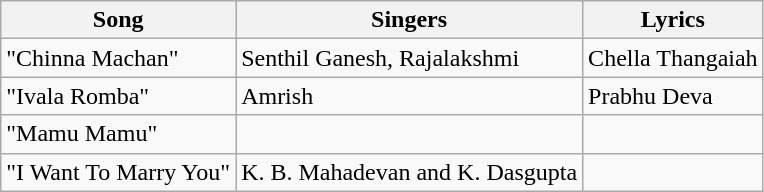<table class="wikitable">
<tr>
<th>Song</th>
<th>Singers</th>
<th>Lyrics</th>
</tr>
<tr>
<td>"Chinna Machan"</td>
<td>Senthil Ganesh, Rajalakshmi</td>
<td>Chella Thangaiah</td>
</tr>
<tr>
<td>"Ivala Romba"</td>
<td>Amrish</td>
<td>Prabhu Deva</td>
</tr>
<tr>
<td>"Mamu Mamu"</td>
<td></td>
<td></td>
</tr>
<tr>
<td>"I Want To Marry You"</td>
<td>K. B. Mahadevan and K. Dasgupta</td>
<td></td>
</tr>
</table>
